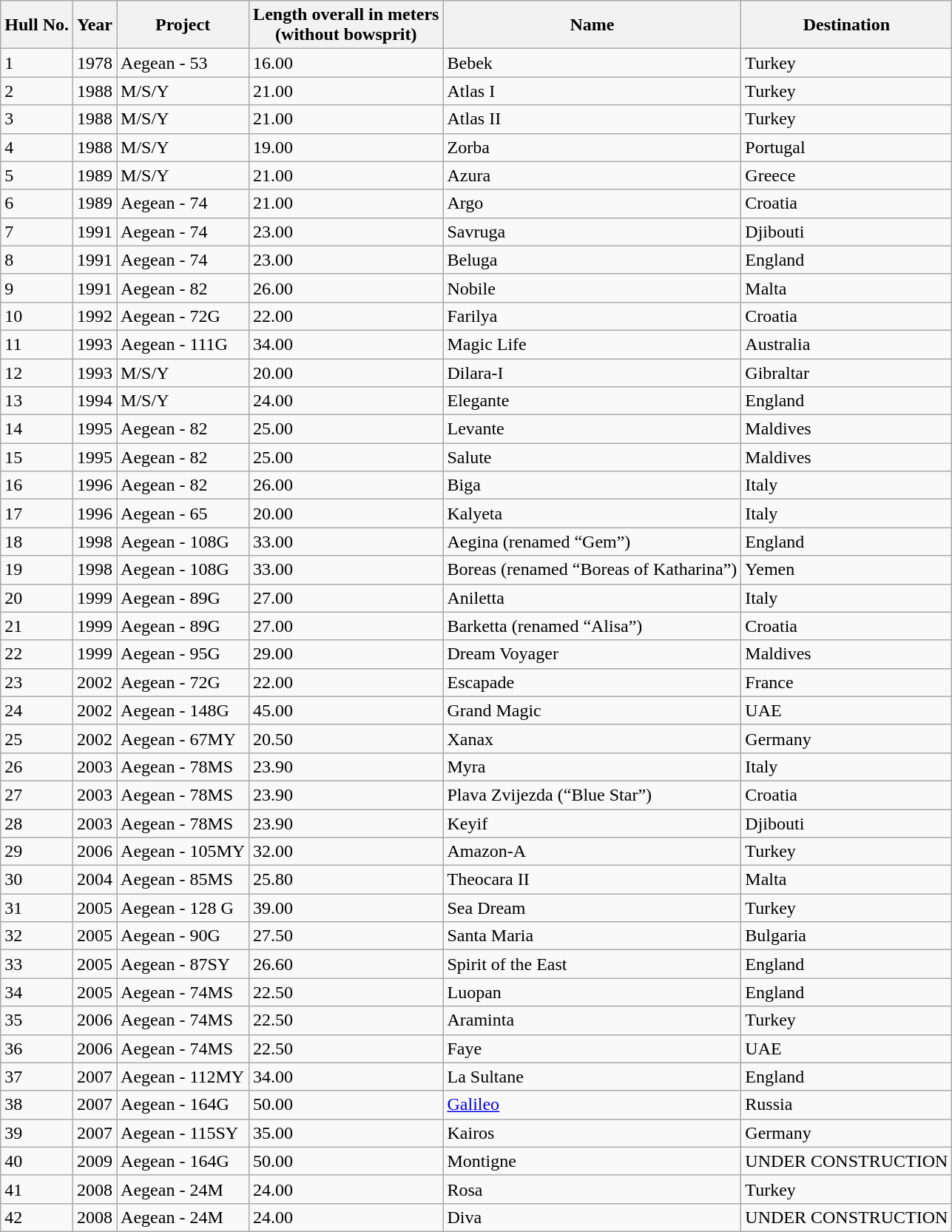<table class="wikitable sortable">
<tr>
<th>Hull No.</th>
<th>Year</th>
<th>Project</th>
<th>Length overall in meters <br> (without bowsprit)</th>
<th>Name</th>
<th>Destination</th>
</tr>
<tr>
<td>1</td>
<td>1978</td>
<td>Aegean - 53</td>
<td>16.00</td>
<td>Bebek</td>
<td>Turkey</td>
</tr>
<tr>
<td>2</td>
<td>1988</td>
<td>M/S/Y</td>
<td>21.00</td>
<td>Atlas I</td>
<td>Turkey</td>
</tr>
<tr>
<td>3</td>
<td>1988</td>
<td>M/S/Y</td>
<td>21.00</td>
<td>Atlas II</td>
<td>Turkey</td>
</tr>
<tr>
<td>4</td>
<td>1988</td>
<td>M/S/Y</td>
<td>19.00</td>
<td>Zorba</td>
<td>Portugal</td>
</tr>
<tr>
<td>5</td>
<td>1989</td>
<td>M/S/Y</td>
<td>21.00</td>
<td>Azura</td>
<td>Greece</td>
</tr>
<tr>
<td>6</td>
<td>1989</td>
<td>Aegean - 74</td>
<td>21.00</td>
<td>Argo</td>
<td>Croatia</td>
</tr>
<tr>
<td>7</td>
<td>1991</td>
<td>Aegean - 74</td>
<td>23.00</td>
<td>Savruga</td>
<td>Djibouti</td>
</tr>
<tr>
<td>8</td>
<td>1991</td>
<td>Aegean - 74</td>
<td>23.00</td>
<td>Beluga</td>
<td>England</td>
</tr>
<tr>
<td>9</td>
<td>1991</td>
<td>Aegean - 82</td>
<td>26.00</td>
<td>Nobile</td>
<td>Malta</td>
</tr>
<tr>
<td>10</td>
<td>1992</td>
<td>Aegean - 72G</td>
<td>22.00</td>
<td>Farilya</td>
<td>Croatia</td>
</tr>
<tr>
<td>11</td>
<td>1993</td>
<td>Aegean - 111G</td>
<td>34.00</td>
<td>Magic Life</td>
<td>Australia</td>
</tr>
<tr>
<td>12</td>
<td>1993</td>
<td>M/S/Y</td>
<td>20.00</td>
<td>Dilara-I</td>
<td>Gibraltar</td>
</tr>
<tr>
<td>13</td>
<td>1994</td>
<td>M/S/Y</td>
<td>24.00</td>
<td>Elegante</td>
<td>England</td>
</tr>
<tr>
<td>14</td>
<td>1995</td>
<td>Aegean - 82</td>
<td>25.00</td>
<td>Levante</td>
<td>Maldives</td>
</tr>
<tr>
<td>15</td>
<td>1995</td>
<td>Aegean - 82</td>
<td>25.00</td>
<td>Salute</td>
<td>Maldives</td>
</tr>
<tr>
<td>16</td>
<td>1996</td>
<td>Aegean - 82</td>
<td>26.00</td>
<td>Biga</td>
<td>Italy</td>
</tr>
<tr>
<td>17</td>
<td>1996</td>
<td>Aegean - 65</td>
<td>20.00</td>
<td>Kalyeta</td>
<td>Italy</td>
</tr>
<tr>
<td>18</td>
<td>1998</td>
<td>Aegean - 108G</td>
<td>33.00</td>
<td>Aegina (renamed “Gem”)</td>
<td>England</td>
</tr>
<tr>
<td>19</td>
<td>1998</td>
<td>Aegean - 108G</td>
<td>33.00</td>
<td>Boreas (renamed “Boreas of Katharina”) </td>
<td>Yemen</td>
</tr>
<tr>
<td>20</td>
<td>1999</td>
<td>Aegean - 89G</td>
<td>27.00</td>
<td>Aniletta</td>
<td>Italy</td>
</tr>
<tr>
<td>21</td>
<td>1999</td>
<td>Aegean - 89G</td>
<td>27.00</td>
<td>Barketta (renamed “Alisa”)</td>
<td>Croatia</td>
</tr>
<tr>
<td>22</td>
<td>1999</td>
<td>Aegean - 95G</td>
<td>29.00</td>
<td>Dream Voyager</td>
<td>Maldives</td>
</tr>
<tr>
<td>23</td>
<td>2002</td>
<td>Aegean - 72G</td>
<td>22.00</td>
<td>Escapade</td>
<td>France</td>
</tr>
<tr>
<td>24</td>
<td>2002</td>
<td>Aegean - 148G</td>
<td>45.00</td>
<td>Grand Magic </td>
<td>UAE</td>
</tr>
<tr>
<td>25</td>
<td>2002</td>
<td>Aegean - 67MY</td>
<td>20.50</td>
<td>Xanax</td>
<td>Germany</td>
</tr>
<tr>
<td>26</td>
<td>2003</td>
<td>Aegean - 78MS</td>
<td>23.90</td>
<td>Myra</td>
<td>Italy</td>
</tr>
<tr>
<td>27</td>
<td>2003</td>
<td>Aegean - 78MS</td>
<td>23.90</td>
<td>Plava Zvijezda (“Blue Star”)</td>
<td>Croatia</td>
</tr>
<tr>
<td>28</td>
<td>2003</td>
<td>Aegean - 78MS</td>
<td>23.90</td>
<td>Keyif</td>
<td>Djibouti</td>
</tr>
<tr>
<td>29</td>
<td>2006</td>
<td>Aegean - 105MY</td>
<td>32.00</td>
<td>Amazon-A </td>
<td>Turkey</td>
</tr>
<tr>
<td>30</td>
<td>2004</td>
<td>Aegean - 85MS</td>
<td>25.80</td>
<td>Theocara II</td>
<td>Malta</td>
</tr>
<tr>
<td>31</td>
<td>2005</td>
<td>Aegean - 128 G</td>
<td>39.00</td>
<td>Sea Dream</td>
<td>Turkey</td>
</tr>
<tr>
<td>32</td>
<td>2005</td>
<td>Aegean - 90G</td>
<td>27.50</td>
<td>Santa Maria</td>
<td>Bulgaria</td>
</tr>
<tr>
<td>33</td>
<td>2005</td>
<td>Aegean - 87SY</td>
<td>26.60</td>
<td>Spirit of the East </td>
<td>England</td>
</tr>
<tr>
<td>34</td>
<td>2005</td>
<td>Aegean - 74MS</td>
<td>22.50</td>
<td>Luopan</td>
<td>England</td>
</tr>
<tr>
<td>35</td>
<td>2006</td>
<td>Aegean - 74MS</td>
<td>22.50</td>
<td>Araminta</td>
<td>Turkey</td>
</tr>
<tr>
<td>36</td>
<td>2006</td>
<td>Aegean - 74MS</td>
<td>22.50</td>
<td>Faye</td>
<td>UAE</td>
</tr>
<tr>
<td>37</td>
<td>2007</td>
<td>Aegean - 112MY</td>
<td>34.00</td>
<td>La Sultane </td>
<td>England</td>
</tr>
<tr>
<td>38</td>
<td>2007</td>
<td>Aegean - 164G</td>
<td>50.00</td>
<td><a href='#'>Galileo</a></td>
<td>Russia</td>
</tr>
<tr>
<td>39</td>
<td>2007</td>
<td>Aegean - 115SY</td>
<td>35.00</td>
<td>Kairos </td>
<td>Germany</td>
</tr>
<tr>
<td>40</td>
<td>2009</td>
<td>Aegean - 164G</td>
<td>50.00</td>
<td>Montigne</td>
<td>UNDER CONSTRUCTION</td>
</tr>
<tr>
<td>41</td>
<td>2008</td>
<td>Aegean - 24M</td>
<td>24.00</td>
<td>Rosa </td>
<td>Turkey</td>
</tr>
<tr>
<td>42</td>
<td>2008</td>
<td>Aegean - 24M</td>
<td>24.00</td>
<td>Diva</td>
<td>UNDER CONSTRUCTION</td>
</tr>
</table>
